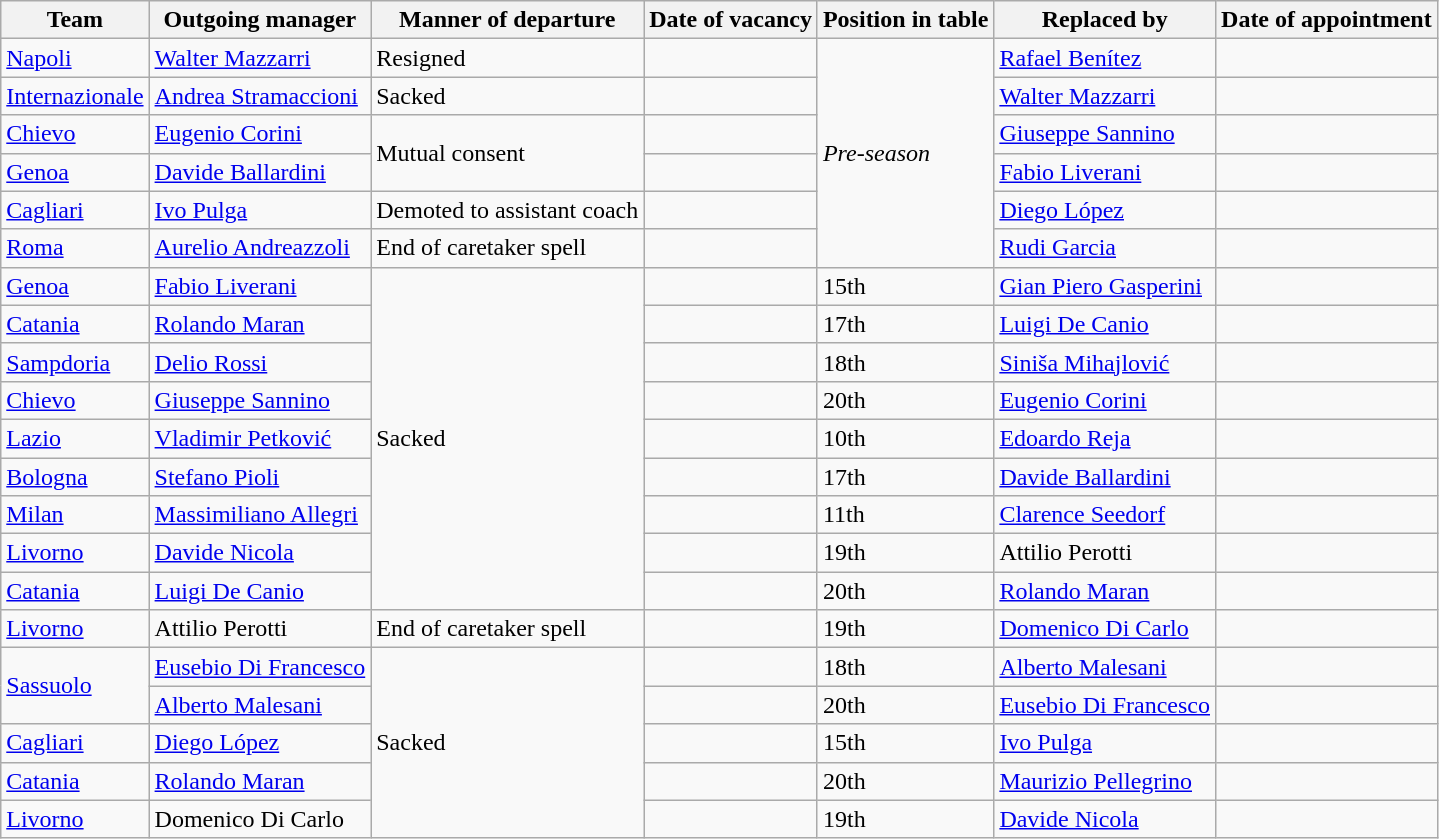<table class="wikitable sortable">
<tr>
<th>Team</th>
<th>Outgoing manager</th>
<th>Manner of departure</th>
<th>Date of vacancy</th>
<th>Position in table</th>
<th>Replaced by</th>
<th>Date of appointment</th>
</tr>
<tr>
<td><a href='#'>Napoli</a></td>
<td> <a href='#'>Walter Mazzarri</a></td>
<td>Resigned</td>
<td></td>
<td rowspan="6"><em>Pre-season</em></td>
<td> <a href='#'>Rafael Benítez</a></td>
<td></td>
</tr>
<tr>
<td><a href='#'>Internazionale</a></td>
<td> <a href='#'>Andrea Stramaccioni</a></td>
<td>Sacked</td>
<td></td>
<td> <a href='#'>Walter Mazzarri</a></td>
<td></td>
</tr>
<tr>
<td><a href='#'>Chievo</a></td>
<td> <a href='#'>Eugenio Corini</a></td>
<td rowspan="2">Mutual consent</td>
<td></td>
<td> <a href='#'>Giuseppe Sannino</a></td>
<td></td>
</tr>
<tr>
<td><a href='#'>Genoa</a></td>
<td> <a href='#'>Davide Ballardini</a></td>
<td></td>
<td> <a href='#'>Fabio Liverani</a></td>
<td></td>
</tr>
<tr>
<td><a href='#'>Cagliari</a></td>
<td> <a href='#'>Ivo Pulga</a></td>
<td>Demoted to assistant coach</td>
<td></td>
<td> <a href='#'>Diego López</a></td>
<td></td>
</tr>
<tr>
<td><a href='#'>Roma</a></td>
<td> <a href='#'>Aurelio Andreazzoli</a></td>
<td>End of caretaker spell</td>
<td></td>
<td> <a href='#'>Rudi Garcia</a></td>
<td></td>
</tr>
<tr>
<td><a href='#'>Genoa</a></td>
<td> <a href='#'>Fabio Liverani</a></td>
<td rowspan="9">Sacked</td>
<td></td>
<td>15th</td>
<td> <a href='#'>Gian Piero Gasperini</a></td>
<td></td>
</tr>
<tr>
<td><a href='#'>Catania</a></td>
<td> <a href='#'>Rolando Maran</a></td>
<td></td>
<td>17th</td>
<td> <a href='#'>Luigi De Canio</a></td>
<td></td>
</tr>
<tr>
<td><a href='#'>Sampdoria</a></td>
<td> <a href='#'>Delio Rossi</a></td>
<td></td>
<td>18th</td>
<td> <a href='#'>Siniša Mihajlović</a></td>
<td></td>
</tr>
<tr>
<td><a href='#'>Chievo</a></td>
<td> <a href='#'>Giuseppe Sannino</a></td>
<td></td>
<td>20th</td>
<td> <a href='#'>Eugenio Corini</a></td>
<td></td>
</tr>
<tr>
<td><a href='#'>Lazio</a></td>
<td> <a href='#'>Vladimir Petković</a></td>
<td></td>
<td>10th</td>
<td> <a href='#'>Edoardo Reja</a></td>
<td></td>
</tr>
<tr>
<td><a href='#'>Bologna</a></td>
<td> <a href='#'>Stefano Pioli</a></td>
<td></td>
<td>17th</td>
<td> <a href='#'>Davide Ballardini</a></td>
<td></td>
</tr>
<tr>
<td><a href='#'>Milan</a></td>
<td> <a href='#'>Massimiliano Allegri</a></td>
<td></td>
<td>11th</td>
<td> <a href='#'>Clarence Seedorf</a></td>
<td></td>
</tr>
<tr>
<td><a href='#'>Livorno</a></td>
<td> <a href='#'>Davide Nicola</a></td>
<td></td>
<td>19th</td>
<td> Attilio Perotti</td>
<td></td>
</tr>
<tr>
<td><a href='#'>Catania</a></td>
<td> <a href='#'>Luigi De Canio</a></td>
<td></td>
<td>20th</td>
<td> <a href='#'>Rolando Maran</a></td>
<td></td>
</tr>
<tr>
<td><a href='#'>Livorno</a></td>
<td> Attilio Perotti</td>
<td>End of caretaker spell</td>
<td></td>
<td>19th</td>
<td> <a href='#'>Domenico Di Carlo</a></td>
<td></td>
</tr>
<tr>
<td rowspan="2"><a href='#'>Sassuolo</a></td>
<td> <a href='#'>Eusebio Di Francesco</a></td>
<td rowspan="5">Sacked</td>
<td></td>
<td>18th</td>
<td> <a href='#'>Alberto Malesani</a></td>
<td></td>
</tr>
<tr>
<td> <a href='#'>Alberto Malesani</a></td>
<td></td>
<td>20th</td>
<td> <a href='#'>Eusebio Di Francesco</a></td>
<td></td>
</tr>
<tr>
<td><a href='#'>Cagliari</a></td>
<td> <a href='#'>Diego López</a></td>
<td></td>
<td>15th</td>
<td> <a href='#'>Ivo Pulga</a></td>
<td></td>
</tr>
<tr>
<td><a href='#'>Catania</a></td>
<td> <a href='#'>Rolando Maran</a></td>
<td></td>
<td>20th</td>
<td> <a href='#'>Maurizio Pellegrino</a></td>
<td></td>
</tr>
<tr>
<td><a href='#'>Livorno</a></td>
<td> Domenico Di Carlo</td>
<td></td>
<td>19th</td>
<td> <a href='#'>Davide Nicola</a></td>
<td></td>
</tr>
</table>
